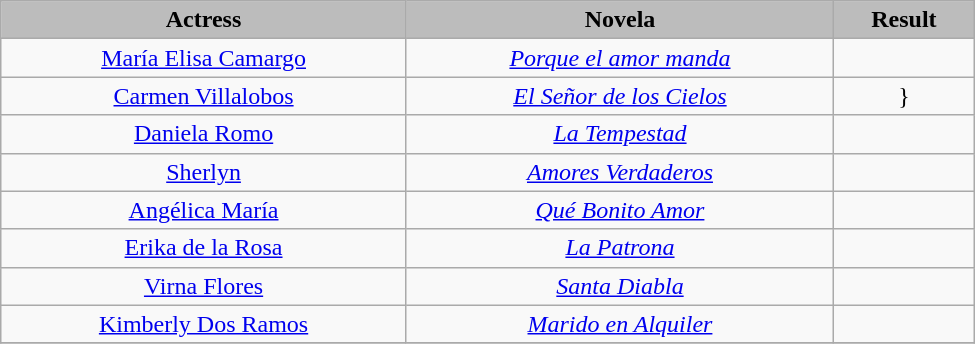<table class="wikitable" width=650px>
<tr style="text-align: center; top">
<th style="background:#bcbcbc;">Actress</th>
<th style="background:#bcbcbc;">Novela</th>
<th style="background:#bcbcbc;">Result</th>
</tr>
<tr style="text-align: center; top">
<td><a href='#'>María Elisa Camargo</a></td>
<td><em><a href='#'>Porque el amor manda</a></em></td>
<td></td>
</tr>
<tr style="text-align: center; top">
<td><a href='#'>Carmen Villalobos</a></td>
<td><em><a href='#'>El Señor de los Cielos</a></em></td>
<td>}</td>
</tr>
<tr style="text-align: center; top">
<td><a href='#'>Daniela Romo</a></td>
<td><em><a href='#'>La Tempestad</a></em></td>
<td></td>
</tr>
<tr style="text-align: center; top">
<td><a href='#'>Sherlyn</a></td>
<td><em><a href='#'>Amores Verdaderos</a></em></td>
<td></td>
</tr>
<tr style="text-align: center; top">
<td><a href='#'>Angélica María</a></td>
<td><em><a href='#'>Qué Bonito Amor</a></em></td>
<td></td>
</tr>
<tr style="text-align: center; top">
<td><a href='#'>Erika de la Rosa</a></td>
<td><em><a href='#'>La Patrona</a></em></td>
<td></td>
</tr>
<tr style="text-align: center; top">
<td><a href='#'>Virna Flores</a></td>
<td><em><a href='#'>Santa Diabla</a></em></td>
<td></td>
</tr>
<tr style="text-align: center; top">
<td><a href='#'>Kimberly Dos Ramos</a></td>
<td><em><a href='#'>Marido en Alquiler</a></em></td>
<td></td>
</tr>
<tr style="text-align: center; top">
</tr>
</table>
